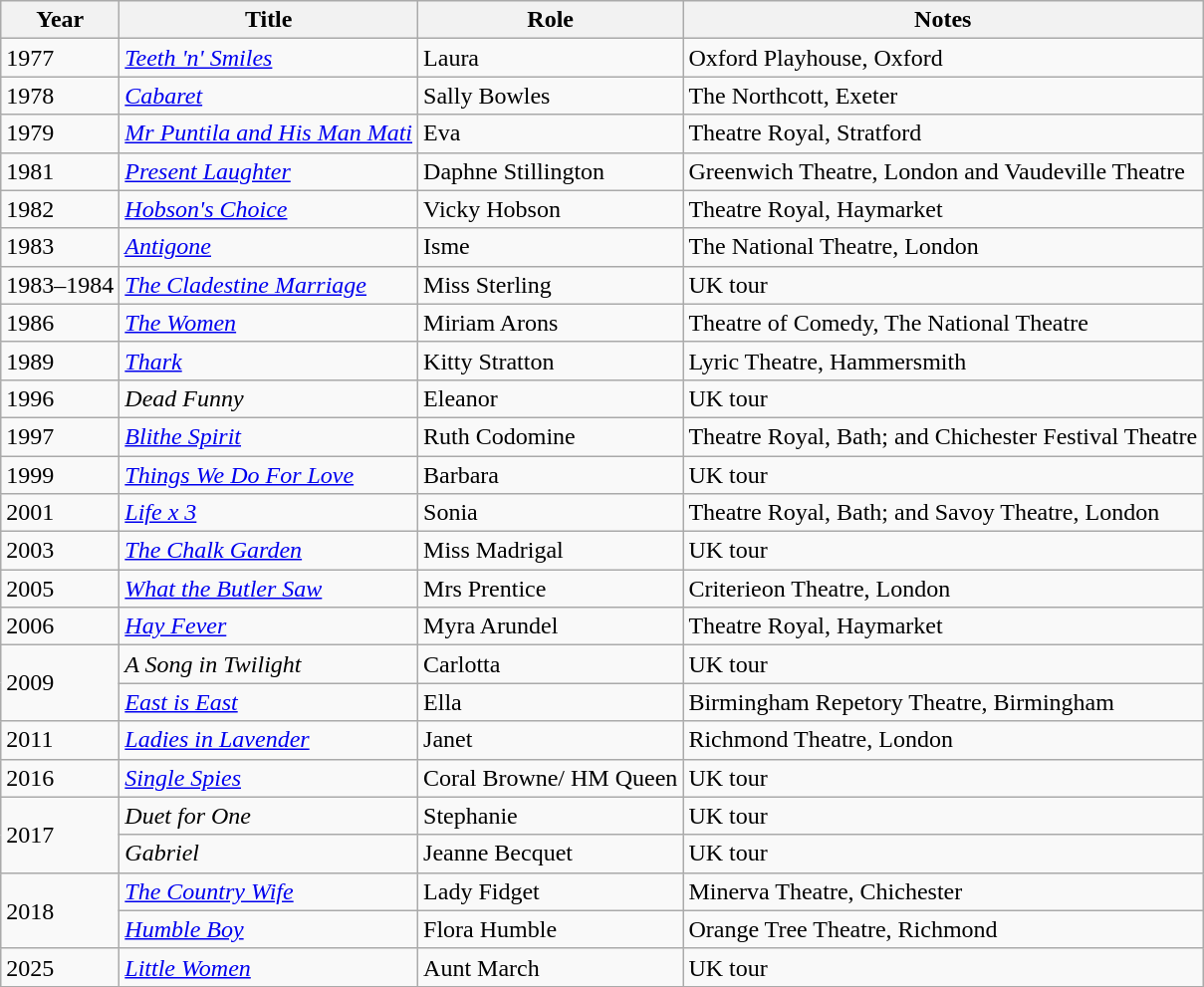<table class="wikitable">
<tr>
<th>Year</th>
<th>Title</th>
<th>Role</th>
<th>Notes</th>
</tr>
<tr>
<td>1977</td>
<td><em><a href='#'>Teeth 'n' Smiles</a></em></td>
<td>Laura</td>
<td>Oxford Playhouse, Oxford</td>
</tr>
<tr>
<td>1978</td>
<td><em><a href='#'>Cabaret</a></em></td>
<td>Sally Bowles</td>
<td>The Northcott, Exeter</td>
</tr>
<tr>
<td>1979</td>
<td><em><a href='#'>Mr Puntila and His Man Mati</a></em></td>
<td>Eva</td>
<td>Theatre Royal, Stratford</td>
</tr>
<tr>
<td>1981</td>
<td><em><a href='#'>Present Laughter</a></em></td>
<td>Daphne Stillington</td>
<td>Greenwich Theatre, London and Vaudeville Theatre</td>
</tr>
<tr>
<td>1982</td>
<td><em><a href='#'>Hobson's Choice</a></em></td>
<td>Vicky Hobson</td>
<td>Theatre Royal, Haymarket</td>
</tr>
<tr>
<td>1983</td>
<td><em><a href='#'>Antigone</a></em></td>
<td>Isme</td>
<td>The National Theatre, London</td>
</tr>
<tr>
<td>1983–1984</td>
<td><em><a href='#'>The Cladestine Marriage</a></em></td>
<td>Miss Sterling</td>
<td>UK tour</td>
</tr>
<tr>
<td>1986</td>
<td><em><a href='#'>The Women</a></em></td>
<td>Miriam Arons</td>
<td>Theatre of Comedy, The National Theatre</td>
</tr>
<tr>
<td>1989</td>
<td><em><a href='#'>Thark</a></em></td>
<td>Kitty Stratton</td>
<td>Lyric Theatre, Hammersmith</td>
</tr>
<tr>
<td>1996</td>
<td><em>Dead Funny</em></td>
<td>Eleanor</td>
<td>UK tour</td>
</tr>
<tr>
<td>1997</td>
<td><em><a href='#'>Blithe Spirit</a></em></td>
<td>Ruth Codomine</td>
<td>Theatre Royal, Bath; and Chichester Festival Theatre</td>
</tr>
<tr>
<td>1999</td>
<td><a href='#'><em>Things We Do For Love</em></a></td>
<td>Barbara</td>
<td>UK tour</td>
</tr>
<tr>
<td>2001</td>
<td><em><a href='#'>Life x 3</a></em></td>
<td>Sonia</td>
<td>Theatre Royal, Bath; and Savoy Theatre, London</td>
</tr>
<tr>
<td>2003</td>
<td><em><a href='#'>The Chalk Garden</a></em></td>
<td>Miss Madrigal</td>
<td>UK tour</td>
</tr>
<tr>
<td>2005</td>
<td><em><a href='#'>What the Butler Saw</a></em></td>
<td>Mrs Prentice</td>
<td>Criterieon Theatre, London</td>
</tr>
<tr>
<td>2006</td>
<td><em><a href='#'>Hay Fever</a></em></td>
<td>Myra Arundel</td>
<td>Theatre Royal, Haymarket</td>
</tr>
<tr>
<td rowspan="2">2009</td>
<td><em>A Song in Twilight</em></td>
<td>Carlotta</td>
<td>UK tour</td>
</tr>
<tr>
<td><em><a href='#'>East is East</a></em></td>
<td>Ella</td>
<td>Birmingham Repetory Theatre, Birmingham</td>
</tr>
<tr>
<td>2011</td>
<td><em><a href='#'>Ladies in Lavender</a></em></td>
<td>Janet</td>
<td>Richmond Theatre, London</td>
</tr>
<tr>
<td>2016</td>
<td><em><a href='#'>Single Spies</a></em></td>
<td>Coral Browne/ HM Queen</td>
<td>UK tour</td>
</tr>
<tr>
<td rowspan="2">2017</td>
<td><em>Duet for One</em></td>
<td>Stephanie</td>
<td>UK tour</td>
</tr>
<tr>
<td><em>Gabriel</em></td>
<td>Jeanne Becquet</td>
<td>UK tour</td>
</tr>
<tr>
<td rowspan="2">2018</td>
<td><em><a href='#'>The Country Wife</a></em></td>
<td>Lady Fidget</td>
<td>Minerva Theatre, Chichester</td>
</tr>
<tr>
<td><em><a href='#'>Humble Boy</a></em></td>
<td>Flora Humble</td>
<td>Orange Tree Theatre, Richmond</td>
</tr>
<tr>
<td>2025</td>
<td><em><a href='#'>Little Women</a></em></td>
<td>Aunt March</td>
<td>UK tour</td>
</tr>
</table>
